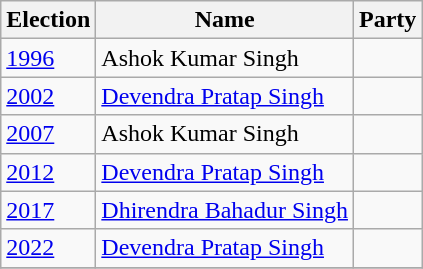<table class="wikitable sortable">
<tr>
<th>Election</th>
<th>Name</th>
<th colspan=2>Party</th>
</tr>
<tr>
<td><a href='#'>1996</a></td>
<td>Ashok Kumar Singh</td>
<td></td>
</tr>
<tr>
<td><a href='#'>2002</a></td>
<td><a href='#'>Devendra Pratap Singh</a></td>
</tr>
<tr>
<td><a href='#'>2007</a></td>
<td>Ashok Kumar Singh</td>
<td></td>
</tr>
<tr>
<td><a href='#'>2012</a></td>
<td><a href='#'>Devendra Pratap Singh</a></td>
<td></td>
</tr>
<tr>
<td><a href='#'>2017</a></td>
<td><a href='#'>Dhirendra Bahadur Singh</a></td>
<td></td>
</tr>
<tr>
<td><a href='#'>2022</a></td>
<td><a href='#'>Devendra Pratap Singh</a></td>
<td></td>
</tr>
<tr>
</tr>
</table>
